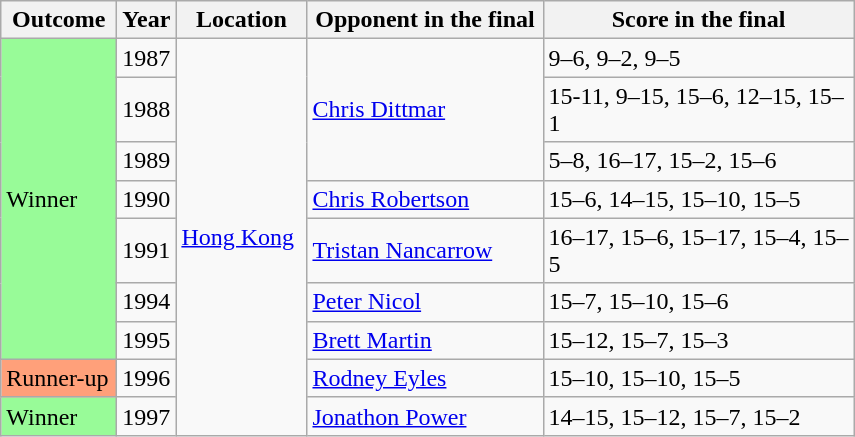<table class="sortable wikitable">
<tr>
<th width="70">Outcome</th>
<th width="30">Year</th>
<th width="80">Location</th>
<th width="150">Opponent in the final</th>
<th width="200">Score in the final</th>
</tr>
<tr>
<td rowspan="7" bgcolor="98FB98">Winner</td>
<td>1987</td>
<td rowspan="9"><a href='#'>Hong Kong</a></td>
<td rowspan="3"> <a href='#'>Chris Dittmar</a></td>
<td>9–6, 9–2, 9–5</td>
</tr>
<tr>
<td>1988</td>
<td>15-11, 9–15, 15–6, 12–15, 15–1</td>
</tr>
<tr>
<td>1989</td>
<td>5–8, 16–17, 15–2, 15–6</td>
</tr>
<tr>
<td>1990</td>
<td> <a href='#'>Chris Robertson</a></td>
<td>15–6, 14–15, 15–10, 15–5</td>
</tr>
<tr>
<td>1991</td>
<td> <a href='#'>Tristan Nancarrow</a></td>
<td>16–17, 15–6, 15–17, 15–4, 15–5</td>
</tr>
<tr>
<td>1994</td>
<td> <a href='#'>Peter Nicol</a></td>
<td>15–7, 15–10, 15–6</td>
</tr>
<tr>
<td>1995</td>
<td> <a href='#'>Brett Martin</a></td>
<td>15–12, 15–7, 15–3</td>
</tr>
<tr>
<td bgcolor="ffa07a">Runner-up</td>
<td>1996</td>
<td> <a href='#'>Rodney Eyles</a></td>
<td>15–10, 15–10, 15–5</td>
</tr>
<tr>
<td bgcolor="98FB98">Winner</td>
<td>1997</td>
<td> <a href='#'>Jonathon Power</a></td>
<td>14–15, 15–12, 15–7, 15–2</td>
</tr>
</table>
